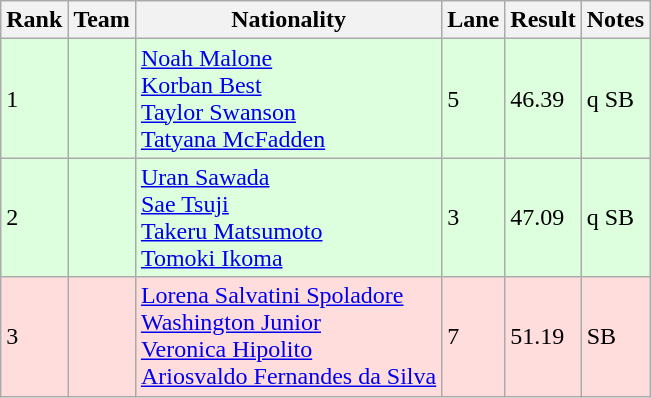<table class="wikitable">
<tr>
<th>Rank</th>
<th>Team</th>
<th>Nationality</th>
<th>Lane</th>
<th>Result</th>
<th>Notes</th>
</tr>
<tr bgcolor=ddffdd>
<td>1</td>
<td align=left></td>
<td align=left><a href='#'>Noah Malone</a> <br><a href='#'>Korban Best</a> <br><a href='#'>Taylor Swanson</a> <br><a href='#'>Tatyana McFadden</a></td>
<td>5</td>
<td>46.39</td>
<td>q SB</td>
</tr>
<tr bgcolor=ddffdd>
<td>2</td>
<td align=left></td>
<td align=left><a href='#'>Uran Sawada</a> <br><a href='#'>Sae Tsuji</a> <br><a href='#'>Takeru Matsumoto</a> <br><a href='#'>Tomoki Ikoma</a></td>
<td>3</td>
<td>47.09</td>
<td>q SB</td>
</tr>
<tr bgcolor=ffdddd>
<td>3</td>
<td align=left></td>
<td align=left><a href='#'>Lorena Salvatini Spoladore</a><br><a href='#'>Washington Junior</a> <br><a href='#'>Veronica Hipolito</a> <br><a href='#'>Ariosvaldo Fernandes da Silva </a></td>
<td>7</td>
<td>51.19</td>
<td>SB</td>
</tr>
</table>
